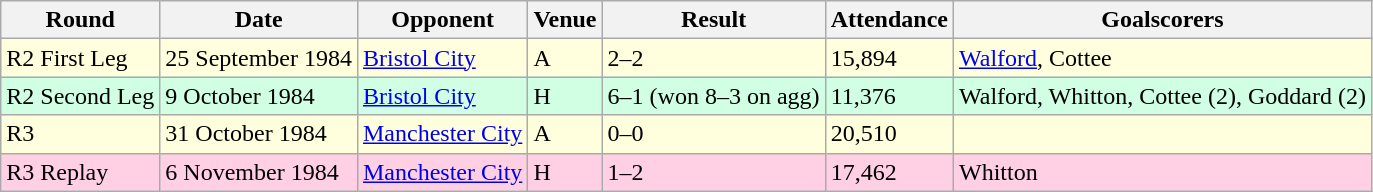<table class="wikitable">
<tr>
<th>Round</th>
<th>Date</th>
<th>Opponent</th>
<th>Venue</th>
<th>Result</th>
<th>Attendance</th>
<th>Goalscorers</th>
</tr>
<tr style="background-color: #ffffdd;">
<td>R2 First Leg</td>
<td>25 September 1984</td>
<td><a href='#'>Bristol City</a></td>
<td>A</td>
<td>2–2</td>
<td>15,894</td>
<td><a href='#'>Walford</a>, Cottee</td>
</tr>
<tr style="background-color: #d0ffe3;">
<td>R2 Second Leg</td>
<td>9 October 1984</td>
<td><a href='#'>Bristol City</a></td>
<td>H</td>
<td>6–1 (won 8–3 on agg)</td>
<td>11,376</td>
<td>Walford, Whitton, Cottee (2), Goddard (2)</td>
</tr>
<tr style="background-color: #ffffdd;">
<td>R3</td>
<td>31 October 1984</td>
<td><a href='#'>Manchester City</a></td>
<td>A</td>
<td>0–0</td>
<td>20,510</td>
<td></td>
</tr>
<tr style="background-color: #ffd0e3;">
<td>R3  Replay</td>
<td>6 November 1984</td>
<td><a href='#'>Manchester City</a></td>
<td>H</td>
<td>1–2</td>
<td>17,462</td>
<td>Whitton</td>
</tr>
</table>
